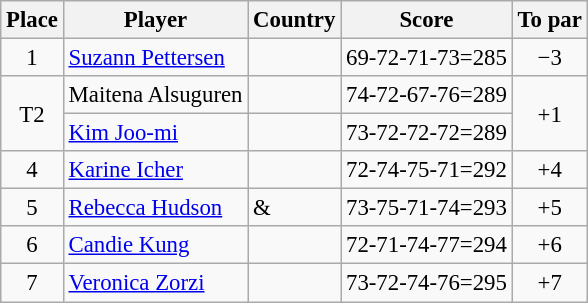<table class="wikitable" style="font-size:95%;">
<tr>
<th>Place</th>
<th>Player</th>
<th>Country</th>
<th>Score</th>
<th>To par</th>
</tr>
<tr>
<td align=center>1</td>
<td><a href='#'>Suzann Pettersen</a></td>
<td></td>
<td>69-72-71-73=285</td>
<td align=center>−3</td>
</tr>
<tr>
<td rowspan=2 align=center>T2</td>
<td>Maitena Alsuguren</td>
<td></td>
<td>74-72-67-76=289</td>
<td rowspan=2 align=center>+1</td>
</tr>
<tr>
<td><a href='#'>Kim Joo-mi</a></td>
<td></td>
<td>73-72-72-72=289</td>
</tr>
<tr>
<td align=center>4</td>
<td><a href='#'>Karine Icher</a></td>
<td></td>
<td>72-74-75-71=292</td>
<td align=center>+4</td>
</tr>
<tr>
<td align=center>5</td>
<td><a href='#'>Rebecca Hudson</a></td>
<td> &<br></td>
<td>73-75-71-74=293</td>
<td align=center>+5</td>
</tr>
<tr>
<td align=center>6</td>
<td><a href='#'>Candie Kung</a></td>
<td></td>
<td>72-71-74-77=294</td>
<td align=center>+6</td>
</tr>
<tr>
<td align=center>7</td>
<td><a href='#'>Veronica Zorzi</a></td>
<td></td>
<td>73-72-74-76=295</td>
<td align=center>+7</td>
</tr>
</table>
